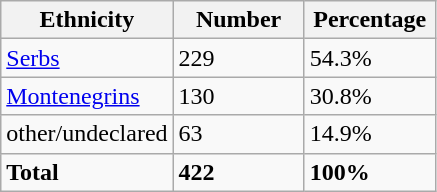<table class="wikitable">
<tr>
<th width="100px">Ethnicity</th>
<th width="80px">Number</th>
<th width="80px">Percentage</th>
</tr>
<tr>
<td><a href='#'>Serbs</a></td>
<td>229</td>
<td>54.3%</td>
</tr>
<tr>
<td><a href='#'>Montenegrins</a></td>
<td>130</td>
<td>30.8%</td>
</tr>
<tr>
<td>other/undeclared</td>
<td>63</td>
<td>14.9%</td>
</tr>
<tr>
<td><strong>Total</strong></td>
<td><strong>422</strong></td>
<td><strong>100%</strong></td>
</tr>
</table>
